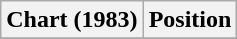<table class="wikitable plainrowheaders">
<tr>
<th>Chart (1983)</th>
<th>Position</th>
</tr>
<tr>
</tr>
</table>
